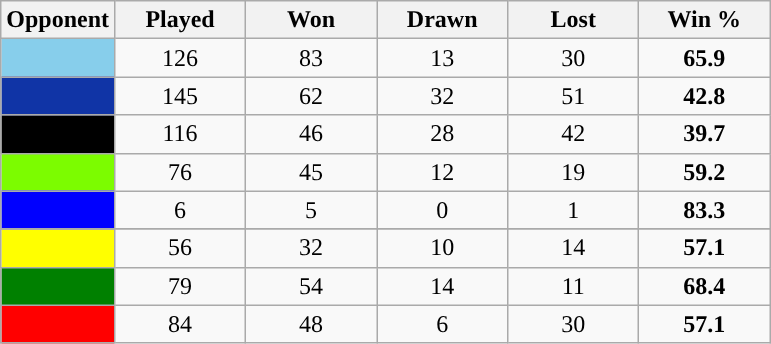<table class="wikitable sortable" style="text-align:center;">
<tr>
<th>Opponent</th>
<th style="width:5em">Played</th>
<th style="width:5em">Won</th>
<th style="width:5em">Drawn</th>
<th style="width:5em">Lost</th>
<th style="width:5em">Win %</th>
</tr>
<tr>
<td style="background:#87CEEB"></td>
<td>126</td>
<td>83</td>
<td>13</td>
<td>30</td>
<td><strong>65.9</strong></td>
</tr>
<tr>
<td style="background:#1034A6"></td>
<td>145</td>
<td>62</td>
<td>32</td>
<td>51</td>
<td><strong>42.8</strong></td>
</tr>
<tr>
<td style="background:black"></td>
<td>116</td>
<td>46</td>
<td>28</td>
<td>42</td>
<td><strong>39.7</strong></td>
</tr>
<tr>
<td style="background:lawngreen"></td>
<td>76</td>
<td>45</td>
<td>12</td>
<td>19</td>
<td><strong>59.2</strong></td>
</tr>
<tr>
<td style="background:blue"></td>
<td>6</td>
<td>5</td>
<td>0</td>
<td>1</td>
<td><strong>83.3</strong></td>
</tr>
<tr class="sortbottom">
</tr>
<tr>
<td style="background:yellow"></td>
<td>56</td>
<td>32</td>
<td>10</td>
<td>14</td>
<td><strong>57.1</strong></td>
</tr>
<tr>
<td style="background:#008000"></td>
<td>79</td>
<td>54</td>
<td>14</td>
<td>11</td>
<td><strong>68.4</strong></td>
</tr>
<tr>
<td style="background:red"></td>
<td>84</td>
<td>48</td>
<td>6</td>
<td>30</td>
<td><strong>57.1</strong></td>
</tr>
</table>
